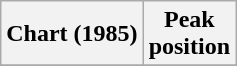<table class="wikitable sortable plainrowheaders" style="text-align:center">
<tr>
<th scope="col">Chart (1985)</th>
<th scope="col">Peak<br> position</th>
</tr>
<tr>
</tr>
</table>
